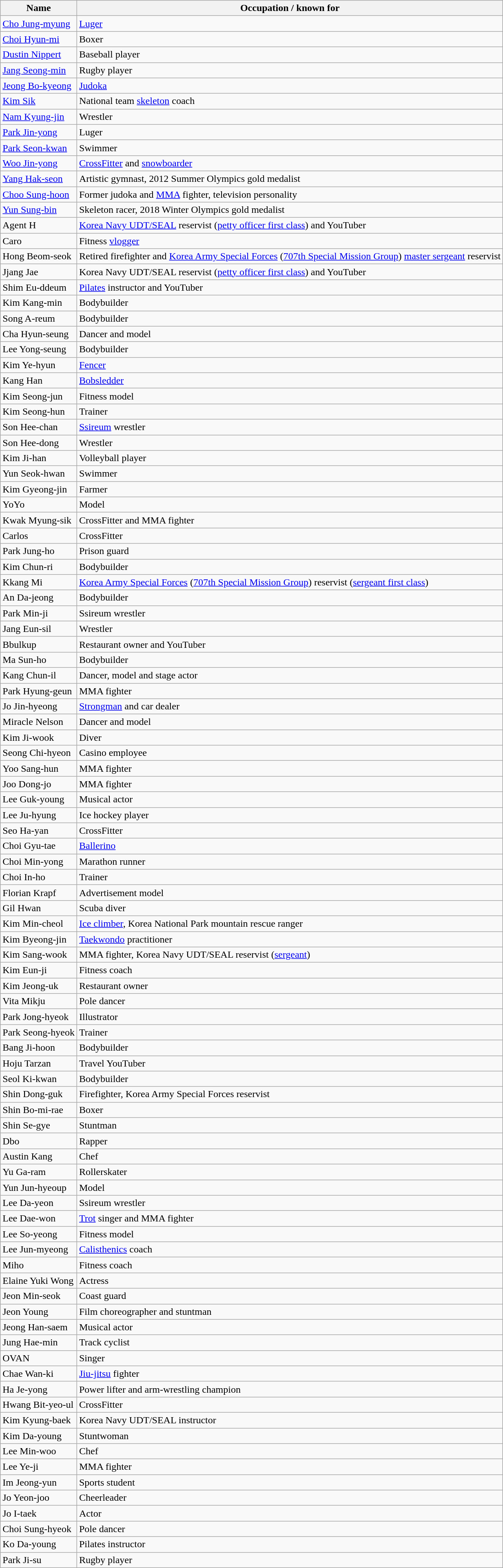<table class="wikitable mw-collapsible mw-collapsed">
<tr>
<th scope="col">Name</th>
<th scope="col">Occupation / known for</th>
</tr>
<tr>
<td><a href='#'>Cho Jung-myung</a></td>
<td><a href='#'>Luger</a></td>
</tr>
<tr>
<td><a href='#'>Choi Hyun-mi</a></td>
<td>Boxer</td>
</tr>
<tr>
<td><a href='#'>Dustin Nippert</a></td>
<td>Baseball player</td>
</tr>
<tr>
<td><a href='#'>Jang Seong-min</a></td>
<td>Rugby player</td>
</tr>
<tr>
<td><a href='#'>Jeong Bo-kyeong</a></td>
<td><a href='#'>Judoka</a></td>
</tr>
<tr>
<td><a href='#'>Kim Sik</a></td>
<td>National team <a href='#'>skeleton</a> coach</td>
</tr>
<tr>
<td><a href='#'>Nam Kyung-jin</a></td>
<td>Wrestler</td>
</tr>
<tr>
<td><a href='#'>Park Jin-yong</a></td>
<td>Luger</td>
</tr>
<tr>
<td><a href='#'>Park Seon-kwan</a></td>
<td>Swimmer</td>
</tr>
<tr>
<td><a href='#'>Woo Jin-yong</a></td>
<td><a href='#'>CrossFitter</a> and <a href='#'>snowboarder</a></td>
</tr>
<tr>
<td><a href='#'>Yang Hak-seon</a></td>
<td>Artistic gymnast, 2012 Summer Olympics gold medalist</td>
</tr>
<tr>
<td><a href='#'>Choo Sung-hoon</a></td>
<td>Former judoka and <a href='#'>MMA</a> fighter, television personality</td>
</tr>
<tr>
<td><a href='#'>Yun Sung-bin</a></td>
<td>Skeleton racer, 2018 Winter Olympics gold medalist</td>
</tr>
<tr>
<td>Agent H</td>
<td><a href='#'>Korea Navy UDT/SEAL</a> reservist (<a href='#'>petty officer first class</a>) and YouTuber</td>
</tr>
<tr>
<td>Caro</td>
<td>Fitness <a href='#'>vlogger</a></td>
</tr>
<tr>
<td>Hong Beom-seok</td>
<td>Retired firefighter and <a href='#'>Korea Army Special Forces</a> (<a href='#'>707th Special Mission Group</a>) <a href='#'>master sergeant</a> reservist</td>
</tr>
<tr>
<td>Jjang Jae</td>
<td>Korea Navy UDT/SEAL reservist (<a href='#'>petty officer first class</a>) and YouTuber</td>
</tr>
<tr>
<td>Shim Eu-ddeum</td>
<td><a href='#'>Pilates</a> instructor and YouTuber</td>
</tr>
<tr>
<td>Kim Kang-min</td>
<td>Bodybuilder</td>
</tr>
<tr>
<td>Song A-reum</td>
<td>Bodybuilder</td>
</tr>
<tr>
<td>Cha Hyun-seung</td>
<td>Dancer and model</td>
</tr>
<tr>
<td>Lee Yong-seung</td>
<td>Bodybuilder</td>
</tr>
<tr>
<td>Kim Ye-hyun</td>
<td><a href='#'>Fencer</a></td>
</tr>
<tr>
<td>Kang Han</td>
<td><a href='#'>Bobsledder</a></td>
</tr>
<tr>
<td>Kim Seong-jun</td>
<td>Fitness model</td>
</tr>
<tr>
<td>Kim Seong-hun</td>
<td>Trainer</td>
</tr>
<tr>
<td>Son Hee-chan</td>
<td><a href='#'>Ssireum</a> wrestler</td>
</tr>
<tr>
<td>Son Hee-dong</td>
<td>Wrestler</td>
</tr>
<tr>
<td>Kim Ji-han</td>
<td>Volleyball player</td>
</tr>
<tr>
<td>Yun Seok-hwan</td>
<td>Swimmer</td>
</tr>
<tr>
<td>Kim Gyeong-jin</td>
<td>Farmer</td>
</tr>
<tr>
<td>YoYo</td>
<td>Model</td>
</tr>
<tr>
<td>Kwak Myung-sik</td>
<td>CrossFitter and MMA fighter</td>
</tr>
<tr>
<td>Carlos</td>
<td>CrossFitter</td>
</tr>
<tr>
<td>Park Jung-ho</td>
<td>Prison guard</td>
</tr>
<tr>
<td>Kim Chun-ri</td>
<td>Bodybuilder</td>
</tr>
<tr>
<td>Kkang Mi</td>
<td><a href='#'>Korea Army Special Forces</a> (<a href='#'>707th Special Mission Group</a>) reservist (<a href='#'>sergeant first class</a>)</td>
</tr>
<tr>
<td>An Da-jeong</td>
<td>Bodybuilder</td>
</tr>
<tr>
<td>Park Min-ji</td>
<td>Ssireum wrestler</td>
</tr>
<tr>
<td>Jang Eun-sil</td>
<td>Wrestler</td>
</tr>
<tr>
<td>Bbulkup</td>
<td>Restaurant owner and YouTuber</td>
</tr>
<tr>
<td>Ma Sun-ho</td>
<td>Bodybuilder</td>
</tr>
<tr>
<td>Kang Chun-il</td>
<td>Dancer, model and stage actor</td>
</tr>
<tr>
<td>Park Hyung-geun</td>
<td>MMA fighter</td>
</tr>
<tr>
<td>Jo Jin-hyeong</td>
<td><a href='#'>Strongman</a> and car dealer</td>
</tr>
<tr>
<td>Miracle Nelson</td>
<td>Dancer and model</td>
</tr>
<tr>
<td>Kim Ji-wook</td>
<td>Diver</td>
</tr>
<tr>
<td>Seong Chi-hyeon</td>
<td>Casino employee</td>
</tr>
<tr>
<td>Yoo Sang-hun</td>
<td>MMA fighter</td>
</tr>
<tr>
<td>Joo Dong-jo</td>
<td>MMA fighter</td>
</tr>
<tr>
<td>Lee Guk-young</td>
<td>Musical actor</td>
</tr>
<tr>
<td>Lee Ju-hyung</td>
<td>Ice hockey player</td>
</tr>
<tr>
<td>Seo Ha-yan</td>
<td>CrossFitter</td>
</tr>
<tr>
<td>Choi Gyu-tae</td>
<td><a href='#'>Ballerino</a></td>
</tr>
<tr>
<td>Choi Min-yong</td>
<td>Marathon runner</td>
</tr>
<tr>
<td>Choi In-ho</td>
<td>Trainer</td>
</tr>
<tr>
<td>Florian Krapf</td>
<td>Advertisement model</td>
</tr>
<tr>
<td>Gil Hwan</td>
<td>Scuba diver</td>
</tr>
<tr>
<td>Kim Min-cheol</td>
<td><a href='#'>Ice climber</a>, Korea National Park mountain rescue ranger</td>
</tr>
<tr>
<td>Kim Byeong-jin</td>
<td><a href='#'>Taekwondo</a> practitioner</td>
</tr>
<tr>
<td>Kim Sang-wook</td>
<td>MMA fighter, Korea Navy UDT/SEAL reservist (<a href='#'>sergeant</a>)</td>
</tr>
<tr>
<td>Kim Eun-ji</td>
<td>Fitness coach</td>
</tr>
<tr>
<td>Kim Jeong-uk</td>
<td>Restaurant owner</td>
</tr>
<tr>
<td>Vita Mikju</td>
<td>Pole dancer</td>
</tr>
<tr>
<td>Park Jong-hyeok</td>
<td>Illustrator</td>
</tr>
<tr>
<td>Park Seong-hyeok</td>
<td>Trainer</td>
</tr>
<tr>
<td>Bang Ji-hoon</td>
<td>Bodybuilder</td>
</tr>
<tr>
<td>Hoju Tarzan</td>
<td>Travel YouTuber</td>
</tr>
<tr>
<td>Seol Ki-kwan</td>
<td>Bodybuilder</td>
</tr>
<tr>
<td>Shin Dong-guk</td>
<td>Firefighter, Korea Army Special Forces reservist</td>
</tr>
<tr>
<td>Shin Bo-mi-rae</td>
<td>Boxer</td>
</tr>
<tr>
<td>Shin Se-gye</td>
<td>Stuntman</td>
</tr>
<tr>
<td>Dbo</td>
<td>Rapper</td>
</tr>
<tr>
<td>Austin Kang</td>
<td>Chef</td>
</tr>
<tr>
<td>Yu Ga-ram</td>
<td>Rollerskater</td>
</tr>
<tr>
<td>Yun Jun-hyeoup</td>
<td>Model</td>
</tr>
<tr>
<td>Lee Da-yeon</td>
<td>Ssireum wrestler</td>
</tr>
<tr>
<td>Lee Dae-won</td>
<td><a href='#'>Trot</a> singer and MMA fighter</td>
</tr>
<tr>
<td>Lee So-yeong</td>
<td>Fitness model</td>
</tr>
<tr>
<td>Lee Jun-myeong</td>
<td><a href='#'>Calisthenics</a> coach</td>
</tr>
<tr>
<td>Miho</td>
<td>Fitness coach</td>
</tr>
<tr>
<td>Elaine Yuki Wong</td>
<td>Actress</td>
</tr>
<tr>
<td>Jeon Min-seok</td>
<td>Coast guard</td>
</tr>
<tr>
<td>Jeon Young</td>
<td>Film choreographer and stuntman</td>
</tr>
<tr>
<td>Jeong Han-saem</td>
<td>Musical actor</td>
</tr>
<tr>
<td>Jung Hae-min</td>
<td>Track cyclist</td>
</tr>
<tr>
<td>OVAN</td>
<td>Singer</td>
</tr>
<tr>
<td>Chae Wan-ki</td>
<td><a href='#'>Jiu-jitsu</a> fighter</td>
</tr>
<tr>
<td>Ha Je-yong</td>
<td>Power lifter and arm-wrestling champion</td>
</tr>
<tr>
<td>Hwang Bit-yeo-ul</td>
<td>CrossFitter</td>
</tr>
<tr>
<td>Kim Kyung-baek</td>
<td>Korea Navy UDT/SEAL instructor</td>
</tr>
<tr>
<td>Kim Da-young</td>
<td>Stuntwoman</td>
</tr>
<tr>
<td>Lee Min-woo</td>
<td>Chef</td>
</tr>
<tr>
<td>Lee Ye-ji</td>
<td>MMA fighter</td>
</tr>
<tr>
<td>Im Jeong-yun</td>
<td>Sports student</td>
</tr>
<tr>
<td>Jo Yeon-joo</td>
<td>Cheerleader</td>
</tr>
<tr>
<td>Jo I-taek</td>
<td>Actor</td>
</tr>
<tr>
<td>Choi Sung-hyeok</td>
<td>Pole dancer</td>
</tr>
<tr>
<td>Ko Da-young</td>
<td>Pilates instructor</td>
</tr>
<tr>
<td>Park Ji-su</td>
<td>Rugby player</td>
</tr>
</table>
